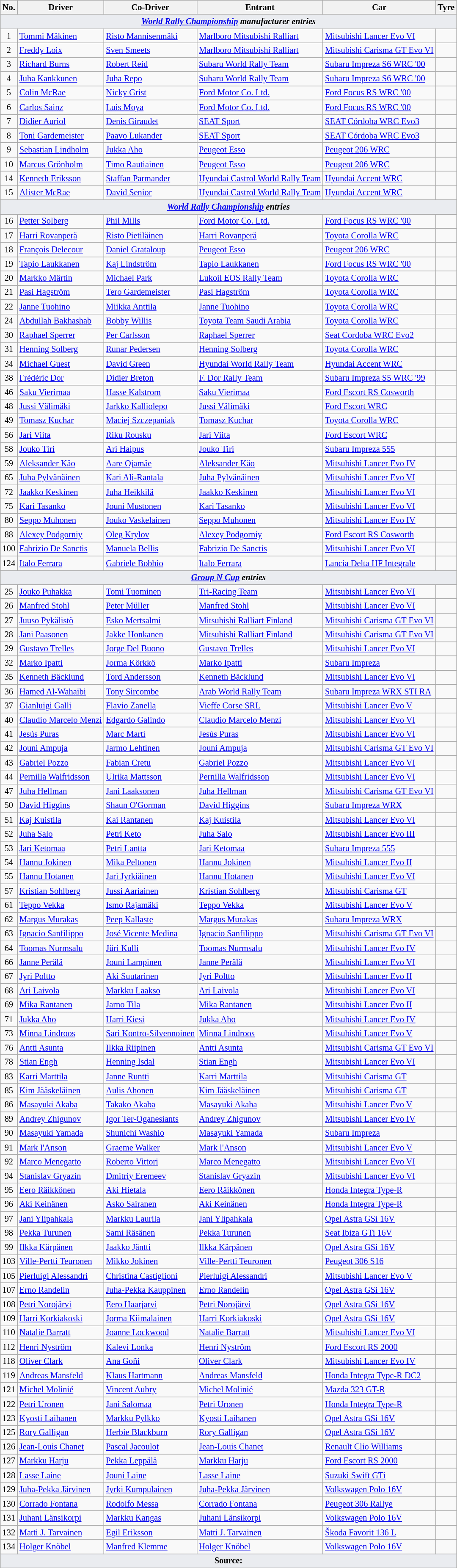<table class="wikitable" style="font-size: 85%;">
<tr>
<th>No.</th>
<th>Driver</th>
<th>Co-Driver</th>
<th>Entrant</th>
<th>Car</th>
<th>Tyre</th>
</tr>
<tr>
<td style="background-color:#EAECF0; text-align:center" colspan="6"><strong><em><a href='#'>World Rally Championship</a> manufacturer entries</em></strong></td>
</tr>
<tr>
<td align="center">1</td>
<td> <a href='#'>Tommi Mäkinen</a></td>
<td> <a href='#'>Risto Mannisenmäki</a></td>
<td> <a href='#'>Marlboro Mitsubishi Ralliart</a></td>
<td><a href='#'>Mitsubishi Lancer Evo VI</a></td>
<td align="center"></td>
</tr>
<tr>
<td align="center">2</td>
<td> <a href='#'>Freddy Loix</a></td>
<td> <a href='#'>Sven Smeets</a></td>
<td> <a href='#'>Marlboro Mitsubishi Ralliart</a></td>
<td><a href='#'>Mitsubishi Carisma GT Evo VI</a></td>
<td align="center"></td>
</tr>
<tr>
<td align="center">3</td>
<td> <a href='#'>Richard Burns</a></td>
<td> <a href='#'>Robert Reid</a></td>
<td> <a href='#'>Subaru World Rally Team</a></td>
<td><a href='#'>Subaru Impreza S6 WRC '00</a></td>
<td align="center"></td>
</tr>
<tr>
<td align="center">4</td>
<td> <a href='#'>Juha Kankkunen</a></td>
<td> <a href='#'>Juha Repo</a></td>
<td> <a href='#'>Subaru World Rally Team</a></td>
<td><a href='#'>Subaru Impreza S6 WRC '00</a></td>
<td align="center"></td>
</tr>
<tr>
<td align="center">5</td>
<td> <a href='#'>Colin McRae</a></td>
<td> <a href='#'>Nicky Grist</a></td>
<td> <a href='#'>Ford Motor Co. Ltd.</a></td>
<td><a href='#'>Ford Focus RS WRC '00</a></td>
<td align="center"></td>
</tr>
<tr>
<td align="center">6</td>
<td> <a href='#'>Carlos Sainz</a></td>
<td> <a href='#'>Luis Moya</a></td>
<td> <a href='#'>Ford Motor Co. Ltd.</a></td>
<td><a href='#'>Ford Focus RS WRC '00</a></td>
<td align="center"></td>
</tr>
<tr>
<td align="center">7</td>
<td> <a href='#'>Didier Auriol</a></td>
<td> <a href='#'>Denis Giraudet</a></td>
<td> <a href='#'>SEAT Sport</a></td>
<td><a href='#'>SEAT Córdoba WRC Evo3</a></td>
<td align="center"></td>
</tr>
<tr>
<td align="center">8</td>
<td> <a href='#'>Toni Gardemeister</a></td>
<td> <a href='#'>Paavo Lukander</a></td>
<td> <a href='#'>SEAT Sport</a></td>
<td><a href='#'>SEAT Córdoba WRC Evo3</a></td>
<td align="center"></td>
</tr>
<tr>
<td align="center">9</td>
<td> <a href='#'>Sebastian Lindholm</a></td>
<td> <a href='#'>Jukka Aho</a></td>
<td> <a href='#'>Peugeot Esso</a></td>
<td><a href='#'>Peugeot 206 WRC</a></td>
<td align="center"></td>
</tr>
<tr>
<td align="center">10</td>
<td> <a href='#'>Marcus Grönholm</a></td>
<td> <a href='#'>Timo Rautiainen</a></td>
<td> <a href='#'>Peugeot Esso</a></td>
<td><a href='#'>Peugeot 206 WRC</a></td>
<td align="center"></td>
</tr>
<tr>
<td align="center">14</td>
<td> <a href='#'>Kenneth Eriksson</a></td>
<td> <a href='#'>Staffan Parmander</a></td>
<td> <a href='#'>Hyundai Castrol World Rally Team</a></td>
<td><a href='#'>Hyundai Accent WRC</a></td>
<td align="center"></td>
</tr>
<tr>
<td align="center">15</td>
<td> <a href='#'>Alister McRae</a></td>
<td> <a href='#'>David Senior</a></td>
<td> <a href='#'>Hyundai Castrol World Rally Team</a></td>
<td><a href='#'>Hyundai Accent WRC</a></td>
<td align="center"></td>
</tr>
<tr>
<td style="background-color:#EAECF0; text-align:center" colspan="6"><strong><em><a href='#'>World Rally Championship</a> entries</em></strong></td>
</tr>
<tr>
<td align="center">16</td>
<td> <a href='#'>Petter Solberg</a></td>
<td> <a href='#'>Phil Mills</a></td>
<td> <a href='#'>Ford Motor Co. Ltd.</a></td>
<td><a href='#'>Ford Focus RS WRC '00</a></td>
<td align="center"></td>
</tr>
<tr>
<td align="center">17</td>
<td> <a href='#'>Harri Rovanperä</a></td>
<td> <a href='#'>Risto Pietiläinen</a></td>
<td> <a href='#'>Harri Rovanperä</a></td>
<td><a href='#'>Toyota Corolla WRC</a></td>
<td></td>
</tr>
<tr>
<td align="center">18</td>
<td> <a href='#'>François Delecour</a></td>
<td> <a href='#'>Daniel Grataloup</a></td>
<td> <a href='#'>Peugeot Esso</a></td>
<td><a href='#'>Peugeot 206 WRC</a></td>
<td align="center"></td>
</tr>
<tr>
<td align="center">19</td>
<td> <a href='#'>Tapio Laukkanen</a></td>
<td> <a href='#'>Kaj Lindström</a></td>
<td> <a href='#'>Tapio Laukkanen</a></td>
<td><a href='#'>Ford Focus RS WRC '00</a></td>
<td align="center"></td>
</tr>
<tr>
<td align="center">20</td>
<td> <a href='#'>Markko Märtin</a></td>
<td> <a href='#'>Michael Park</a></td>
<td> <a href='#'>Lukoil EOS Rally Team</a></td>
<td><a href='#'>Toyota Corolla WRC</a></td>
<td></td>
</tr>
<tr>
<td align="center">21</td>
<td> <a href='#'>Pasi Hagström</a></td>
<td> <a href='#'>Tero Gardemeister</a></td>
<td> <a href='#'>Pasi Hagström</a></td>
<td><a href='#'>Toyota Corolla WRC</a></td>
<td></td>
</tr>
<tr>
<td align="center">22</td>
<td> <a href='#'>Janne Tuohino</a></td>
<td> <a href='#'>Miikka Anttila</a></td>
<td> <a href='#'>Janne Tuohino</a></td>
<td><a href='#'>Toyota Corolla WRC</a></td>
<td></td>
</tr>
<tr>
<td align="center">24</td>
<td> <a href='#'>Abdullah Bakhashab</a></td>
<td> <a href='#'>Bobby Willis</a></td>
<td> <a href='#'>Toyota Team Saudi Arabia</a></td>
<td><a href='#'>Toyota Corolla WRC</a></td>
<td align="center"></td>
</tr>
<tr>
<td align="center">30</td>
<td> <a href='#'>Raphael Sperrer</a></td>
<td> <a href='#'>Per Carlsson</a></td>
<td> <a href='#'>Raphael Sperrer</a></td>
<td><a href='#'>Seat Cordoba WRC Evo2</a></td>
<td></td>
</tr>
<tr>
<td align="center">31</td>
<td> <a href='#'>Henning Solberg</a></td>
<td> <a href='#'>Runar Pedersen</a></td>
<td> <a href='#'>Henning Solberg</a></td>
<td><a href='#'>Toyota Corolla WRC</a></td>
<td></td>
</tr>
<tr>
<td align="center">34</td>
<td> <a href='#'>Michael Guest</a></td>
<td> <a href='#'>David Green</a></td>
<td> <a href='#'>Hyundai World Rally Team</a></td>
<td><a href='#'>Hyundai Accent WRC</a></td>
<td align="center"></td>
</tr>
<tr>
<td align="center">38</td>
<td> <a href='#'>Frédéric Dor</a></td>
<td> <a href='#'>Didier Breton</a></td>
<td> <a href='#'>F. Dor Rally Team</a></td>
<td><a href='#'>Subaru Impreza S5 WRC '99</a></td>
<td></td>
</tr>
<tr>
<td align="center">46</td>
<td> <a href='#'>Saku Vierimaa</a></td>
<td> <a href='#'>Hasse Kalstrom</a></td>
<td> <a href='#'>Saku Vierimaa</a></td>
<td><a href='#'>Ford Escort RS Cosworth</a></td>
<td></td>
</tr>
<tr>
<td align="center">48</td>
<td> <a href='#'>Jussi Välimäki</a></td>
<td> <a href='#'>Jarkko Kalliolepo</a></td>
<td> <a href='#'>Jussi Välimäki</a></td>
<td><a href='#'>Ford Escort WRC</a></td>
<td></td>
</tr>
<tr>
<td align="center">49</td>
<td> <a href='#'>Tomasz Kuchar</a></td>
<td> <a href='#'>Maciej Szczepaniak</a></td>
<td> <a href='#'>Tomasz Kuchar</a></td>
<td><a href='#'>Toyota Corolla WRC</a></td>
<td align="center"></td>
</tr>
<tr>
<td align="center">56</td>
<td> <a href='#'>Jari Viita</a></td>
<td> <a href='#'>Riku Rousku</a></td>
<td> <a href='#'>Jari Viita</a></td>
<td><a href='#'>Ford Escort WRC</a></td>
<td></td>
</tr>
<tr>
<td align="center">58</td>
<td> <a href='#'>Jouko Tiri</a></td>
<td> <a href='#'>Ari Haipus</a></td>
<td> <a href='#'>Jouko Tiri</a></td>
<td><a href='#'>Subaru Impreza 555</a></td>
<td></td>
</tr>
<tr>
<td align="center">59</td>
<td> <a href='#'>Aleksander Käo</a></td>
<td> <a href='#'>Aare Ojamäe</a></td>
<td> <a href='#'>Aleksander Käo</a></td>
<td><a href='#'>Mitsubishi Lancer Evo IV</a></td>
<td></td>
</tr>
<tr>
<td align="center">65</td>
<td> <a href='#'>Juha Pylvänäinen</a></td>
<td> <a href='#'>Kari Ali-Rantala</a></td>
<td> <a href='#'>Juha Pylvänäinen</a></td>
<td><a href='#'>Mitsubishi Lancer Evo VI</a></td>
<td></td>
</tr>
<tr>
<td align="center">72</td>
<td> <a href='#'>Jaakko Keskinen</a></td>
<td> <a href='#'>Juha Heikkilä</a></td>
<td> <a href='#'>Jaakko Keskinen</a></td>
<td><a href='#'>Mitsubishi Lancer Evo VI</a></td>
<td></td>
</tr>
<tr>
<td align="center">75</td>
<td> <a href='#'>Kari Tasanko</a></td>
<td> <a href='#'>Jouni Mustonen</a></td>
<td> <a href='#'>Kari Tasanko</a></td>
<td><a href='#'>Mitsubishi Lancer Evo VI</a></td>
<td></td>
</tr>
<tr>
<td align="center">80</td>
<td> <a href='#'>Seppo Muhonen</a></td>
<td> <a href='#'>Jouko Vaskelainen</a></td>
<td> <a href='#'>Seppo Muhonen</a></td>
<td><a href='#'>Mitsubishi Lancer Evo IV</a></td>
<td></td>
</tr>
<tr>
<td align="center">88</td>
<td> <a href='#'>Alexey Podgorniy</a></td>
<td> <a href='#'>Oleg Krylov</a></td>
<td> <a href='#'>Alexey Podgorniy</a></td>
<td><a href='#'>Ford Escort RS Cosworth</a></td>
<td></td>
</tr>
<tr>
<td align="center">100</td>
<td> <a href='#'>Fabrizio De Sanctis</a></td>
<td> <a href='#'>Manuela Bellis</a></td>
<td> <a href='#'>Fabrizio De Sanctis</a></td>
<td><a href='#'>Mitsubishi Lancer Evo VI</a></td>
<td></td>
</tr>
<tr>
<td align="center">124</td>
<td> <a href='#'>Italo Ferrara</a></td>
<td> <a href='#'>Gabriele Bobbio</a></td>
<td> <a href='#'>Italo Ferrara</a></td>
<td><a href='#'>Lancia Delta HF Integrale</a></td>
<td></td>
</tr>
<tr>
<td style="background-color:#EAECF0; text-align:center" colspan="6"><strong><em><a href='#'>Group N Cup</a> entries</em></strong></td>
</tr>
<tr>
<td align="center">25</td>
<td> <a href='#'>Jouko Puhakka</a></td>
<td> <a href='#'>Tomi Tuominen</a></td>
<td> <a href='#'>Tri-Racing Team</a></td>
<td><a href='#'>Mitsubishi Lancer Evo VI</a></td>
<td></td>
</tr>
<tr>
<td align="center">26</td>
<td> <a href='#'>Manfred Stohl</a></td>
<td> <a href='#'>Peter Müller</a></td>
<td> <a href='#'>Manfred Stohl</a></td>
<td><a href='#'>Mitsubishi Lancer Evo VI</a></td>
<td></td>
</tr>
<tr>
<td align="center">27</td>
<td> <a href='#'>Juuso Pykälistö</a></td>
<td> <a href='#'>Esko Mertsalmi</a></td>
<td> <a href='#'>Mitsubishi Ralliart Finland</a></td>
<td><a href='#'>Mitsubishi Carisma GT Evo VI</a></td>
<td></td>
</tr>
<tr>
<td align="center">28</td>
<td> <a href='#'>Jani Paasonen</a></td>
<td> <a href='#'>Jakke Honkanen</a></td>
<td> <a href='#'>Mitsubishi Ralliart Finland</a></td>
<td><a href='#'>Mitsubishi Carisma GT Evo VI</a></td>
<td></td>
</tr>
<tr>
<td align="center">29</td>
<td> <a href='#'>Gustavo Trelles</a></td>
<td> <a href='#'>Jorge Del Buono</a></td>
<td> <a href='#'>Gustavo Trelles</a></td>
<td><a href='#'>Mitsubishi Lancer Evo VI</a></td>
<td></td>
</tr>
<tr>
<td align="center">32</td>
<td> <a href='#'>Marko Ipatti</a></td>
<td> <a href='#'>Jorma Körkkö</a></td>
<td> <a href='#'>Marko Ipatti</a></td>
<td><a href='#'>Subaru Impreza</a></td>
<td></td>
</tr>
<tr>
<td align="center">35</td>
<td> <a href='#'>Kenneth Bäcklund</a></td>
<td> <a href='#'>Tord Andersson</a></td>
<td> <a href='#'>Kenneth Bäcklund</a></td>
<td><a href='#'>Mitsubishi Lancer Evo VI</a></td>
<td></td>
</tr>
<tr>
<td align="center">36</td>
<td> <a href='#'>Hamed Al-Wahaibi</a></td>
<td> <a href='#'>Tony Sircombe</a></td>
<td> <a href='#'>Arab World Rally Team</a></td>
<td><a href='#'>Subaru Impreza WRX STI RA</a></td>
<td></td>
</tr>
<tr>
<td align="center">37</td>
<td> <a href='#'>Gianluigi Galli</a></td>
<td> <a href='#'>Flavio Zanella</a></td>
<td> <a href='#'>Vieffe Corse SRL</a></td>
<td><a href='#'>Mitsubishi Lancer Evo V</a></td>
<td></td>
</tr>
<tr>
<td align="center">40</td>
<td> <a href='#'>Claudio Marcelo Menzi</a></td>
<td> <a href='#'>Edgardo Galindo</a></td>
<td> <a href='#'>Claudio Marcelo Menzi</a></td>
<td><a href='#'>Mitsubishi Lancer Evo VI</a></td>
<td></td>
</tr>
<tr>
<td align="center">41</td>
<td> <a href='#'>Jesús Puras</a></td>
<td> <a href='#'>Marc Martí</a></td>
<td> <a href='#'>Jesús Puras</a></td>
<td><a href='#'>Mitsubishi Lancer Evo VI</a></td>
<td align="center"></td>
</tr>
<tr>
<td align="center">42</td>
<td> <a href='#'>Jouni Ampuja</a></td>
<td> <a href='#'>Jarmo Lehtinen</a></td>
<td> <a href='#'>Jouni Ampuja</a></td>
<td><a href='#'>Mitsubishi Carisma GT Evo VI</a></td>
<td></td>
</tr>
<tr>
<td align="center">43</td>
<td> <a href='#'>Gabriel Pozzo</a></td>
<td> <a href='#'>Fabian Cretu</a></td>
<td> <a href='#'>Gabriel Pozzo</a></td>
<td><a href='#'>Mitsubishi Lancer Evo VI</a></td>
<td></td>
</tr>
<tr>
<td align="center">44</td>
<td> <a href='#'>Pernilla Walfridsson</a></td>
<td> <a href='#'>Ulrika Mattsson</a></td>
<td> <a href='#'>Pernilla Walfridsson</a></td>
<td><a href='#'>Mitsubishi Lancer Evo VI</a></td>
<td></td>
</tr>
<tr>
<td align="center">47</td>
<td> <a href='#'>Juha Hellman</a></td>
<td> <a href='#'>Jani Laaksonen</a></td>
<td> <a href='#'>Juha Hellman</a></td>
<td><a href='#'>Mitsubishi Carisma GT Evo VI</a></td>
<td></td>
</tr>
<tr>
<td align="center">50</td>
<td> <a href='#'>David Higgins</a></td>
<td> <a href='#'>Shaun O'Gorman</a></td>
<td> <a href='#'>David Higgins</a></td>
<td><a href='#'>Subaru Impreza WRX</a></td>
<td></td>
</tr>
<tr>
<td align="center">51</td>
<td> <a href='#'>Kaj Kuistila</a></td>
<td> <a href='#'>Kai Rantanen</a></td>
<td> <a href='#'>Kaj Kuistila</a></td>
<td><a href='#'>Mitsubishi Lancer Evo VI</a></td>
<td></td>
</tr>
<tr>
<td align="center">52</td>
<td> <a href='#'>Juha Salo</a></td>
<td> <a href='#'>Petri Keto</a></td>
<td> <a href='#'>Juha Salo</a></td>
<td><a href='#'>Mitsubishi Lancer Evo III</a></td>
<td></td>
</tr>
<tr>
<td align="center">53</td>
<td> <a href='#'>Jari Ketomaa</a></td>
<td> <a href='#'>Petri Lantta</a></td>
<td> <a href='#'>Jari Ketomaa</a></td>
<td><a href='#'>Subaru Impreza 555</a></td>
<td></td>
</tr>
<tr>
<td align="center">54</td>
<td> <a href='#'>Hannu Jokinen</a></td>
<td> <a href='#'>Mika Peltonen</a></td>
<td> <a href='#'>Hannu Jokinen</a></td>
<td><a href='#'>Mitsubishi Lancer Evo II</a></td>
<td></td>
</tr>
<tr>
<td align="center">55</td>
<td> <a href='#'>Hannu Hotanen</a></td>
<td> <a href='#'>Jari Jyrkiäinen</a></td>
<td> <a href='#'>Hannu Hotanen</a></td>
<td><a href='#'>Mitsubishi Lancer Evo VI</a></td>
<td></td>
</tr>
<tr>
<td align="center">57</td>
<td> <a href='#'>Kristian Sohlberg</a></td>
<td> <a href='#'>Jussi Aariainen</a></td>
<td> <a href='#'>Kristian Sohlberg</a></td>
<td><a href='#'>Mitsubishi Carisma GT</a></td>
<td></td>
</tr>
<tr>
<td align="center">61</td>
<td> <a href='#'>Teppo Vekka</a></td>
<td> <a href='#'>Ismo Rajamäki</a></td>
<td> <a href='#'>Teppo Vekka</a></td>
<td><a href='#'>Mitsubishi Lancer Evo V</a></td>
<td></td>
</tr>
<tr>
<td align="center">62</td>
<td> <a href='#'>Margus Murakas</a></td>
<td> <a href='#'>Peep Kallaste</a></td>
<td> <a href='#'>Margus Murakas</a></td>
<td><a href='#'>Subaru Impreza WRX</a></td>
<td></td>
</tr>
<tr>
<td align="center">63</td>
<td> <a href='#'>Ignacio Sanfilippo</a></td>
<td> <a href='#'>José Vicente Medina</a></td>
<td> <a href='#'>Ignacio Sanfilippo</a></td>
<td><a href='#'>Mitsubishi Carisma GT Evo VI</a></td>
<td></td>
</tr>
<tr>
<td align="center">64</td>
<td> <a href='#'>Toomas Nurmsalu</a></td>
<td> <a href='#'>Jüri Kulli</a></td>
<td> <a href='#'>Toomas Nurmsalu</a></td>
<td><a href='#'>Mitsubishi Lancer Evo IV</a></td>
<td></td>
</tr>
<tr>
<td align="center">66</td>
<td> <a href='#'>Janne Perälä</a></td>
<td> <a href='#'>Jouni Lampinen</a></td>
<td> <a href='#'>Janne Perälä</a></td>
<td><a href='#'>Mitsubishi Lancer Evo VI</a></td>
<td></td>
</tr>
<tr>
<td align="center">67</td>
<td> <a href='#'>Jyri Poltto</a></td>
<td> <a href='#'>Aki Suutarinen</a></td>
<td> <a href='#'>Jyri Poltto</a></td>
<td><a href='#'>Mitsubishi Lancer Evo II</a></td>
<td></td>
</tr>
<tr>
<td align="center">68</td>
<td> <a href='#'>Ari Laivola</a></td>
<td> <a href='#'>Markku Laakso</a></td>
<td> <a href='#'>Ari Laivola</a></td>
<td><a href='#'>Mitsubishi Lancer Evo VI</a></td>
<td></td>
</tr>
<tr>
<td align="center">69</td>
<td> <a href='#'>Mika Rantanen</a></td>
<td> <a href='#'>Jarno Tila</a></td>
<td> <a href='#'>Mika Rantanen</a></td>
<td><a href='#'>Mitsubishi Lancer Evo II</a></td>
<td></td>
</tr>
<tr>
<td align="center">71</td>
<td> <a href='#'>Jukka Aho</a></td>
<td> <a href='#'>Harri Kiesi</a></td>
<td> <a href='#'>Jukka Aho</a></td>
<td><a href='#'>Mitsubishi Lancer Evo IV</a></td>
<td></td>
</tr>
<tr>
<td align="center">73</td>
<td> <a href='#'>Minna Lindroos</a></td>
<td> <a href='#'>Sari Kontro-Silvennoinen</a></td>
<td> <a href='#'>Minna Lindroos</a></td>
<td><a href='#'>Mitsubishi Lancer Evo V</a></td>
<td></td>
</tr>
<tr>
<td align="center">76</td>
<td> <a href='#'>Antti Asunta</a></td>
<td> <a href='#'>Ilkka Riipinen</a></td>
<td> <a href='#'>Antti Asunta</a></td>
<td><a href='#'>Mitsubishi Carisma GT Evo VI</a></td>
<td></td>
</tr>
<tr>
<td align="center">78</td>
<td> <a href='#'>Stian Engh</a></td>
<td> <a href='#'>Henning Isdal</a></td>
<td> <a href='#'>Stian Engh</a></td>
<td><a href='#'>Mitsubishi Lancer Evo VI</a></td>
<td></td>
</tr>
<tr>
<td align="center">83</td>
<td> <a href='#'>Karri Marttila</a></td>
<td> <a href='#'>Janne Runtti</a></td>
<td> <a href='#'>Karri Marttila</a></td>
<td><a href='#'>Mitsubishi Carisma GT</a></td>
<td></td>
</tr>
<tr>
<td align="center">85</td>
<td> <a href='#'>Kim Jääskeläinen</a></td>
<td> <a href='#'>Aulis Ahonen</a></td>
<td> <a href='#'>Kim Jääskeläinen</a></td>
<td><a href='#'>Mitsubishi Carisma GT</a></td>
<td></td>
</tr>
<tr>
<td align="center">86</td>
<td> <a href='#'>Masayuki Akaba</a></td>
<td> <a href='#'>Takako Akaba</a></td>
<td> <a href='#'>Masayuki Akaba</a></td>
<td><a href='#'>Mitsubishi Lancer Evo V</a></td>
<td></td>
</tr>
<tr>
<td align="center">89</td>
<td> <a href='#'>Andrey Zhigunov</a></td>
<td> <a href='#'>Igor Ter-Oganesiants</a></td>
<td> <a href='#'>Andrey Zhigunov</a></td>
<td><a href='#'>Mitsubishi Lancer Evo IV</a></td>
<td></td>
</tr>
<tr>
<td align="center">90</td>
<td> <a href='#'>Masayuki Yamada</a></td>
<td> <a href='#'>Shunichi Washio</a></td>
<td> <a href='#'>Masayuki Yamada</a></td>
<td><a href='#'>Subaru Impreza</a></td>
<td></td>
</tr>
<tr>
<td align="center">91</td>
<td> <a href='#'>Mark l'Anson</a></td>
<td> <a href='#'>Graeme Walker</a></td>
<td> <a href='#'>Mark l'Anson</a></td>
<td><a href='#'>Mitsubishi Lancer Evo V</a></td>
<td></td>
</tr>
<tr>
<td align="center">92</td>
<td> <a href='#'>Marco Menegatto</a></td>
<td> <a href='#'>Roberto Vittori</a></td>
<td> <a href='#'>Marco Menegatto</a></td>
<td><a href='#'>Mitsubishi Lancer Evo VI</a></td>
<td></td>
</tr>
<tr>
<td align="center">94</td>
<td> <a href='#'>Stanislav Gryazin</a></td>
<td> <a href='#'>Dmitriy Eremeev</a></td>
<td> <a href='#'>Stanislav Gryazin</a></td>
<td><a href='#'>Mitsubishi Lancer Evo VI</a></td>
<td></td>
</tr>
<tr>
<td align="center">95</td>
<td> <a href='#'>Eero Räikkönen</a></td>
<td> <a href='#'>Aki Hietala</a></td>
<td> <a href='#'>Eero Räikkönen</a></td>
<td><a href='#'>Honda Integra Type-R</a></td>
<td></td>
</tr>
<tr>
<td align="center">96</td>
<td> <a href='#'>Aki Keinänen</a></td>
<td> <a href='#'>Asko Sairanen</a></td>
<td> <a href='#'>Aki Keinänen</a></td>
<td><a href='#'>Honda Integra Type-R</a></td>
<td></td>
</tr>
<tr>
<td align="center">97</td>
<td> <a href='#'>Jani Ylipahkala</a></td>
<td> <a href='#'>Markku Laurila</a></td>
<td> <a href='#'>Jani Ylipahkala</a></td>
<td><a href='#'>Opel Astra GSi 16V</a></td>
<td></td>
</tr>
<tr>
<td align="center">98</td>
<td> <a href='#'>Pekka Turunen</a></td>
<td> <a href='#'>Sami Räsänen</a></td>
<td> <a href='#'>Pekka Turunen</a></td>
<td><a href='#'>Seat Ibiza GTi 16V</a></td>
<td></td>
</tr>
<tr>
<td align="center">99</td>
<td> <a href='#'>Ilkka Kärpänen</a></td>
<td> <a href='#'>Jaakko Jäntti</a></td>
<td> <a href='#'>Ilkka Kärpänen</a></td>
<td><a href='#'>Opel Astra GSi 16V</a></td>
<td></td>
</tr>
<tr>
<td align="center">103</td>
<td> <a href='#'>Ville-Pertti Teuronen</a></td>
<td> <a href='#'>Mikko Jokinen</a></td>
<td> <a href='#'>Ville-Pertti Teuronen</a></td>
<td><a href='#'>Peugeot 306 S16</a></td>
<td></td>
</tr>
<tr>
<td align="center">105</td>
<td> <a href='#'>Pierluigi Alessandri</a></td>
<td> <a href='#'>Christina Castiglioni</a></td>
<td> <a href='#'>Pierluigi Alessandri</a></td>
<td><a href='#'>Mitsubishi Lancer Evo V</a></td>
<td></td>
</tr>
<tr>
<td align="center">107</td>
<td> <a href='#'>Erno Randelin</a></td>
<td> <a href='#'>Juha-Pekka Kauppinen</a></td>
<td> <a href='#'>Erno Randelin</a></td>
<td><a href='#'>Opel Astra GSi 16V</a></td>
<td></td>
</tr>
<tr>
<td align="center">108</td>
<td> <a href='#'>Petri Norojärvi</a></td>
<td> <a href='#'>Eero Haarjarvi</a></td>
<td> <a href='#'>Petri Norojärvi</a></td>
<td><a href='#'>Opel Astra GSi 16V</a></td>
<td></td>
</tr>
<tr>
<td align="center">109</td>
<td> <a href='#'>Harri Korkiakoski</a></td>
<td> <a href='#'>Jorma Kiimalainen</a></td>
<td> <a href='#'>Harri Korkiakoski</a></td>
<td><a href='#'>Opel Astra GSi 16V</a></td>
<td></td>
</tr>
<tr>
<td align="center">110</td>
<td> <a href='#'>Natalie Barratt</a></td>
<td> <a href='#'>Joanne Lockwood</a></td>
<td> <a href='#'>Natalie Barratt</a></td>
<td><a href='#'>Mitsubishi Lancer Evo VI</a></td>
<td></td>
</tr>
<tr>
<td align="center">112</td>
<td> <a href='#'>Henri Nyström</a></td>
<td> <a href='#'>Kalevi Lonka</a></td>
<td> <a href='#'>Henri Nyström</a></td>
<td><a href='#'>Ford Escort RS 2000</a></td>
<td></td>
</tr>
<tr>
<td align="center">118</td>
<td> <a href='#'>Oliver Clark</a></td>
<td> <a href='#'>Ana Goñi</a></td>
<td> <a href='#'>Oliver Clark</a></td>
<td><a href='#'>Mitsubishi Lancer Evo IV</a></td>
<td></td>
</tr>
<tr>
<td align="center">119</td>
<td> <a href='#'>Andreas Mansfeld</a></td>
<td> <a href='#'>Klaus Hartmann</a></td>
<td> <a href='#'>Andreas Mansfeld</a></td>
<td><a href='#'>Honda Integra Type-R DC2</a></td>
<td></td>
</tr>
<tr>
<td align="center">121</td>
<td> <a href='#'>Michel Molinié</a></td>
<td> <a href='#'>Vincent Aubry</a></td>
<td> <a href='#'>Michel Molinié</a></td>
<td><a href='#'>Mazda 323 GT-R</a></td>
<td></td>
</tr>
<tr>
<td align="center">122</td>
<td> <a href='#'>Petri Uronen</a></td>
<td> <a href='#'>Jani Salomaa</a></td>
<td> <a href='#'>Petri Uronen</a></td>
<td><a href='#'>Honda Integra Type-R</a></td>
<td></td>
</tr>
<tr>
<td align="center">123</td>
<td> <a href='#'>Kyosti Laihanen</a></td>
<td> <a href='#'>Markku Pylkko</a></td>
<td> <a href='#'>Kyosti Laihanen</a></td>
<td><a href='#'>Opel Astra GSi 16V</a></td>
<td></td>
</tr>
<tr>
<td align="center">125</td>
<td> <a href='#'>Rory Galligan</a></td>
<td> <a href='#'>Herbie Blackburn</a></td>
<td> <a href='#'>Rory Galligan</a></td>
<td><a href='#'>Opel Astra GSi 16V</a></td>
<td></td>
</tr>
<tr>
<td align="center">126</td>
<td> <a href='#'>Jean-Louis Chanet</a></td>
<td> <a href='#'>Pascal Jacoulot</a></td>
<td> <a href='#'>Jean-Louis Chanet</a></td>
<td><a href='#'>Renault Clio Williams</a></td>
<td></td>
</tr>
<tr>
<td align="center">127</td>
<td> <a href='#'>Markku Harju</a></td>
<td> <a href='#'>Pekka Leppälä</a></td>
<td> <a href='#'>Markku Harju</a></td>
<td><a href='#'>Ford Escort RS 2000</a></td>
<td></td>
</tr>
<tr>
<td align="center">128</td>
<td> <a href='#'>Lasse Laine</a></td>
<td> <a href='#'>Jouni Laine</a></td>
<td> <a href='#'>Lasse Laine</a></td>
<td><a href='#'>Suzuki Swift GTi</a></td>
<td></td>
</tr>
<tr>
<td align="center">129</td>
<td> <a href='#'>Juha-Pekka Järvinen</a></td>
<td> <a href='#'>Jyrki Kumpulainen</a></td>
<td> <a href='#'>Juha-Pekka Järvinen</a></td>
<td><a href='#'>Volkswagen Polo 16V</a></td>
<td></td>
</tr>
<tr>
<td align="center">130</td>
<td> <a href='#'>Corrado Fontana</a></td>
<td> <a href='#'>Rodolfo Messa</a></td>
<td> <a href='#'>Corrado Fontana</a></td>
<td><a href='#'>Peugeot 306 Rallye</a></td>
<td></td>
</tr>
<tr>
<td align="center">131</td>
<td> <a href='#'>Juhani Länsikorpi</a></td>
<td> <a href='#'>Markku Kangas</a></td>
<td> <a href='#'>Juhani Länsikorpi</a></td>
<td><a href='#'>Volkswagen Polo 16V</a></td>
<td></td>
</tr>
<tr>
<td align="center">132</td>
<td> <a href='#'>Matti J. Tarvainen</a></td>
<td> <a href='#'>Egil Eriksson</a></td>
<td> <a href='#'>Matti J. Tarvainen</a></td>
<td><a href='#'>Škoda Favorit 136 L</a></td>
<td></td>
</tr>
<tr>
<td align="center">134</td>
<td> <a href='#'>Holger Knöbel</a></td>
<td> <a href='#'>Manfred Klemme</a></td>
<td> <a href='#'>Holger Knöbel</a></td>
<td><a href='#'>Volkswagen Polo 16V</a></td>
<td></td>
</tr>
<tr>
<td style="background-color:#EAECF0; text-align:center" colspan="6"><strong>Source:</strong></td>
</tr>
<tr>
</tr>
</table>
